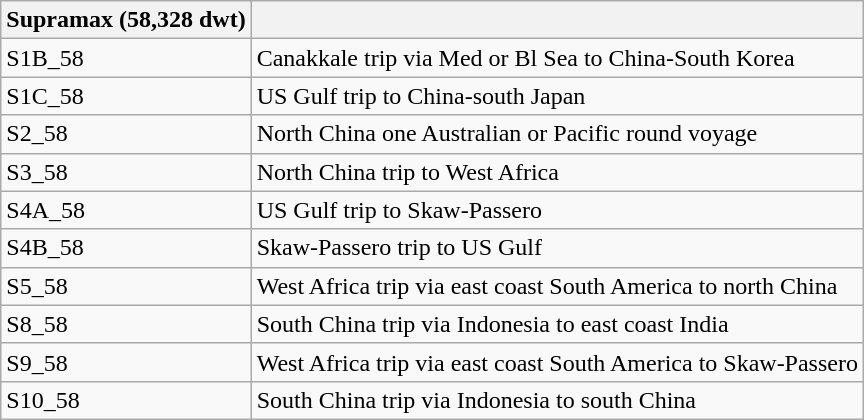<table class="wikitable">
<tr>
<th><strong>Supramax</strong> (58,328 dwt)</th>
<th></th>
</tr>
<tr>
<td>S1B_58</td>
<td>Canakkale trip via Med or Bl Sea to China-South Korea</td>
</tr>
<tr>
<td>S1C_58</td>
<td>US Gulf trip to China-south Japan</td>
</tr>
<tr>
<td>S2_58</td>
<td>North China one Australian or Pacific round voyage</td>
</tr>
<tr>
<td>S3_58</td>
<td>North China trip to West Africa</td>
</tr>
<tr>
<td>S4A_58</td>
<td>US Gulf trip to Skaw-Passero</td>
</tr>
<tr>
<td>S4B_58</td>
<td>Skaw-Passero trip to US Gulf</td>
</tr>
<tr>
<td>S5_58</td>
<td>West Africa trip via east coast South America to north China</td>
</tr>
<tr>
<td>S8_58</td>
<td>South China trip via Indonesia to east coast India</td>
</tr>
<tr>
<td>S9_58</td>
<td>West Africa trip via east coast South America to Skaw-Passero</td>
</tr>
<tr>
<td>S10_58</td>
<td>South China trip via Indonesia to south China</td>
</tr>
</table>
